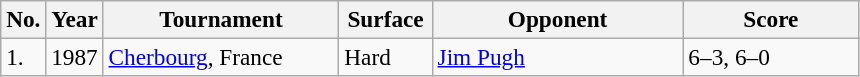<table class="wikitable" style=font-size:97%>
<tr>
<th style="width:20px">No.</th>
<th style="width:30px">Year</th>
<th style="width:150px">Tournament</th>
<th style="width:55px">Surface</th>
<th style="width:160px">Opponent</th>
<th style="width:110px" class="unsortable">Score</th>
</tr>
<tr>
<td>1.</td>
<td>1987</td>
<td><a href='#'>Cherbourg</a>, France</td>
<td>Hard</td>
<td> <a href='#'>Jim Pugh</a></td>
<td>6–3, 6–0</td>
</tr>
</table>
